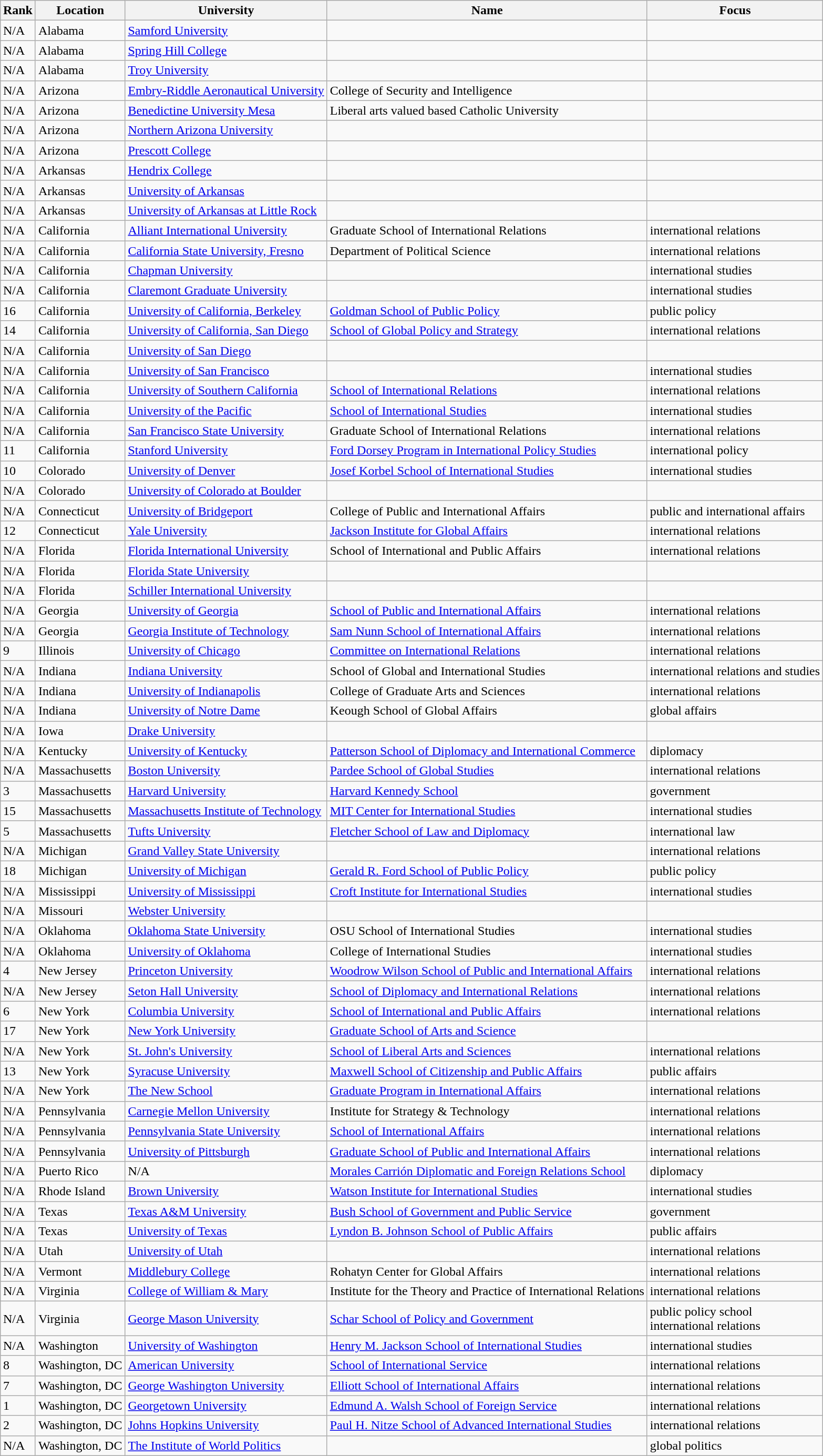<table class="wikitable sortable" style="margin: auto">
<tr>
<th>Rank</th>
<th>Location</th>
<th>University</th>
<th>Name</th>
<th>Focus</th>
</tr>
<tr>
<td data-sort-value="100">N/A</td>
<td>Alabama</td>
<td><a href='#'>Samford University</a></td>
<td></td>
<td></td>
</tr>
<tr>
<td data-sort-value="100">N/A</td>
<td>Alabama</td>
<td><a href='#'>Spring Hill College</a></td>
<td></td>
<td></td>
</tr>
<tr>
<td data-sort-value="100">N/A</td>
<td>Alabama</td>
<td><a href='#'>Troy University</a></td>
<td></td>
<td></td>
</tr>
<tr>
<td data-sort-value="100">N/A</td>
<td>Arizona</td>
<td><a href='#'>Embry-Riddle Aeronautical University</a></td>
<td>College of Security and Intelligence</td>
<td></td>
</tr>
<tr>
<td data-sort-value=“100”>N/A</td>
<td>Arizona</td>
<td><a href='#'>Benedictine University Mesa</a></td>
<td>Liberal arts valued based Catholic University</td>
<td></td>
</tr>
<tr>
<td data-sort-value="100">N/A</td>
<td>Arizona</td>
<td><a href='#'>Northern Arizona University</a></td>
<td></td>
<td></td>
</tr>
<tr>
<td data-sort-value="100">N/A</td>
<td>Arizona</td>
<td><a href='#'>Prescott College</a></td>
<td></td>
<td></td>
</tr>
<tr>
<td data-sort-value="100">N/A</td>
<td>Arkansas</td>
<td><a href='#'>Hendrix College</a></td>
<td></td>
<td></td>
</tr>
<tr>
<td data-sort-value="100">N/A</td>
<td>Arkansas</td>
<td><a href='#'>University of Arkansas</a></td>
<td></td>
<td></td>
</tr>
<tr>
<td data-sort-value="100">N/A</td>
<td>Arkansas</td>
<td><a href='#'>University of Arkansas at Little Rock</a></td>
<td></td>
<td></td>
</tr>
<tr>
<td data-sort-value="100">N/A</td>
<td>California</td>
<td><a href='#'>Alliant International University</a></td>
<td>Graduate School of International Relations</td>
<td>international relations</td>
</tr>
<tr>
<td data-sort-value="100">N/A</td>
<td>California</td>
<td><a href='#'>California State University, Fresno</a></td>
<td>Department of Political Science</td>
<td>international relations</td>
</tr>
<tr>
<td data-sort-value="100">N/A</td>
<td>California</td>
<td><a href='#'>Chapman University</a></td>
<td></td>
<td>international studies</td>
</tr>
<tr>
<td data-sort-value="100">N/A</td>
<td>California</td>
<td><a href='#'>Claremont Graduate University</a></td>
<td></td>
<td>international studies</td>
</tr>
<tr>
<td>16</td>
<td>California</td>
<td><a href='#'>University of California, Berkeley</a></td>
<td><a href='#'>Goldman School of Public Policy</a></td>
<td>public policy</td>
</tr>
<tr>
<td>14</td>
<td>California</td>
<td><a href='#'>University of California, San Diego</a></td>
<td><a href='#'>School of Global Policy and Strategy</a></td>
<td>international relations</td>
</tr>
<tr>
<td data-sort-value="100">N/A</td>
<td>California</td>
<td><a href='#'>University of San Diego</a></td>
<td></td>
<td></td>
</tr>
<tr>
<td data-sort-value="100">N/A</td>
<td>California</td>
<td><a href='#'>University of San Francisco</a></td>
<td></td>
<td>international studies</td>
</tr>
<tr>
<td data-sort-value="100">N/A</td>
<td>California</td>
<td><a href='#'>University of Southern California</a></td>
<td><a href='#'>School of International Relations</a></td>
<td>international relations</td>
</tr>
<tr>
<td data-sort-value="100">N/A</td>
<td>California</td>
<td><a href='#'>University of the Pacific</a></td>
<td><a href='#'>School of International Studies</a></td>
<td>international studies</td>
</tr>
<tr>
<td data-sort-value="100">N/A</td>
<td>California</td>
<td><a href='#'>San Francisco State University</a></td>
<td>Graduate School of International Relations</td>
<td>international relations</td>
</tr>
<tr>
<td>11</td>
<td>California</td>
<td><a href='#'>Stanford University</a></td>
<td><a href='#'>Ford Dorsey Program in International Policy Studies</a></td>
<td>international policy</td>
</tr>
<tr>
<td>10</td>
<td>Colorado</td>
<td><a href='#'>University of Denver</a></td>
<td><a href='#'>Josef Korbel School of International Studies</a></td>
<td>international studies</td>
</tr>
<tr>
<td data-sort-value="100">N/A</td>
<td>Colorado</td>
<td><a href='#'>University of Colorado at Boulder</a></td>
<td></td>
<td></td>
</tr>
<tr>
<td data-sort-value="100">N/A</td>
<td>Connecticut</td>
<td><a href='#'>University of Bridgeport</a></td>
<td>College of Public and International Affairs</td>
<td>public and international affairs</td>
</tr>
<tr>
<td>12</td>
<td>Connecticut</td>
<td><a href='#'>Yale University</a></td>
<td><a href='#'>Jackson Institute for Global Affairs</a></td>
<td>international relations</td>
</tr>
<tr>
<td data-sort-value="100">N/A</td>
<td>Florida</td>
<td><a href='#'>Florida International University</a></td>
<td>School of International and Public Affairs</td>
<td>international relations</td>
</tr>
<tr>
<td data-sort-value="100">N/A</td>
<td>Florida</td>
<td><a href='#'>Florida State University</a></td>
<td></td>
<td></td>
</tr>
<tr>
<td data-sort-value="100">N/A</td>
<td>Florida</td>
<td><a href='#'>Schiller International University</a></td>
<td></td>
<td></td>
</tr>
<tr>
<td data-sort-value="100">N/A</td>
<td>Georgia</td>
<td><a href='#'>University of Georgia</a></td>
<td><a href='#'>School of Public and International Affairs</a></td>
<td>international relations</td>
</tr>
<tr>
<td data-sort-value="100">N/A</td>
<td>Georgia</td>
<td><a href='#'>Georgia Institute of Technology</a></td>
<td><a href='#'>Sam Nunn School of International Affairs</a></td>
<td>international relations</td>
</tr>
<tr>
<td>9</td>
<td>Illinois</td>
<td><a href='#'>University of Chicago</a></td>
<td><a href='#'>Committee on International Relations</a></td>
<td>international relations</td>
</tr>
<tr>
<td>N/A</td>
<td>Indiana</td>
<td><a href='#'>Indiana University</a></td>
<td>School of Global and International Studies</td>
<td>international relations and studies</td>
</tr>
<tr>
<td data-sort-value="100">N/A</td>
<td>Indiana</td>
<td><a href='#'>University of Indianapolis</a></td>
<td>College of Graduate Arts and Sciences</td>
<td>international relations</td>
</tr>
<tr>
<td data-sort-value="100">N/A</td>
<td>Indiana</td>
<td><a href='#'>University of Notre Dame</a></td>
<td>Keough School of Global Affairs</td>
<td>global affairs</td>
</tr>
<tr>
<td data-sort-value="100">N/A</td>
<td>Iowa</td>
<td><a href='#'>Drake University</a></td>
<td></td>
<td></td>
</tr>
<tr>
<td data-sort-value="100">N/A</td>
<td>Kentucky</td>
<td><a href='#'>University of Kentucky</a></td>
<td><a href='#'>Patterson School of Diplomacy and International Commerce</a></td>
<td>diplomacy</td>
</tr>
<tr>
<td data-sort-value="100">N/A</td>
<td>Massachusetts</td>
<td><a href='#'>Boston University</a></td>
<td><a href='#'>Pardee School of Global Studies</a></td>
<td>international relations</td>
</tr>
<tr>
<td>3</td>
<td>Massachusetts</td>
<td><a href='#'>Harvard University</a></td>
<td><a href='#'>Harvard Kennedy School</a></td>
<td>government</td>
</tr>
<tr>
<td>15</td>
<td>Massachusetts</td>
<td><a href='#'>Massachusetts Institute of Technology</a></td>
<td><a href='#'>MIT Center for International Studies</a></td>
<td>international studies</td>
</tr>
<tr>
<td>5</td>
<td>Massachusetts</td>
<td><a href='#'>Tufts University</a></td>
<td><a href='#'>Fletcher School of Law and Diplomacy</a></td>
<td>international law</td>
</tr>
<tr>
<td data-sort-value="100">N/A</td>
<td>Michigan</td>
<td><a href='#'>Grand Valley State University</a></td>
<td></td>
<td>international relations</td>
</tr>
<tr>
<td>18</td>
<td>Michigan</td>
<td><a href='#'>University of Michigan</a></td>
<td><a href='#'>Gerald R. Ford School of Public Policy</a></td>
<td>public policy</td>
</tr>
<tr>
<td data-sort-value="100">N/A</td>
<td>Mississippi</td>
<td><a href='#'>University of Mississippi</a></td>
<td><a href='#'>Croft Institute for International Studies</a></td>
<td>international studies</td>
</tr>
<tr>
<td data-sort-value="100">N/A</td>
<td>Missouri</td>
<td><a href='#'>Webster University</a></td>
<td></td>
<td></td>
</tr>
<tr>
<td data-sort-value="100">N/A</td>
<td>Oklahoma</td>
<td><a href='#'>Oklahoma State University</a></td>
<td>OSU School of International Studies</td>
<td>international studies</td>
</tr>
<tr>
<td data-sort-value="100">N/A</td>
<td>Oklahoma</td>
<td><a href='#'>University of Oklahoma</a></td>
<td>College of International Studies</td>
<td>international studies</td>
</tr>
<tr>
<td>4</td>
<td>New Jersey</td>
<td><a href='#'>Princeton University</a></td>
<td><a href='#'>Woodrow Wilson School of Public and International Affairs</a></td>
<td>international relations</td>
</tr>
<tr>
<td data-sort-value="100">N/A</td>
<td>New Jersey</td>
<td><a href='#'>Seton Hall University</a></td>
<td><a href='#'>School of Diplomacy and International Relations</a></td>
<td>international relations</td>
</tr>
<tr>
<td>6</td>
<td>New York</td>
<td><a href='#'>Columbia University</a></td>
<td><a href='#'>School of International and Public Affairs</a></td>
<td>international relations</td>
</tr>
<tr>
<td>17</td>
<td>New York</td>
<td><a href='#'>New York University</a></td>
<td><a href='#'>Graduate School of Arts and Science</a></td>
<td></td>
</tr>
<tr>
<td data-sort-value="100">N/A</td>
<td>New York</td>
<td><a href='#'>St. John's University</a></td>
<td><a href='#'>School of Liberal Arts and Sciences</a></td>
<td>international relations</td>
</tr>
<tr>
<td>13</td>
<td>New York</td>
<td><a href='#'>Syracuse University</a></td>
<td><a href='#'>Maxwell School of Citizenship and Public Affairs</a></td>
<td>public affairs</td>
</tr>
<tr>
<td data-sort-value="100">N/A</td>
<td>New York</td>
<td><a href='#'>The New School</a></td>
<td><a href='#'>Graduate Program in International Affairs</a></td>
<td>international relations</td>
</tr>
<tr>
<td data-sort-value="100">N/A</td>
<td>Pennsylvania</td>
<td><a href='#'>Carnegie Mellon University</a></td>
<td>Institute for Strategy & Technology</td>
<td>international relations</td>
</tr>
<tr>
<td data-sort-value="100">N/A</td>
<td>Pennsylvania</td>
<td><a href='#'>Pennsylvania State University</a></td>
<td><a href='#'>School of International Affairs</a></td>
<td>international relations</td>
</tr>
<tr>
<td data-sort-value="100">N/A</td>
<td>Pennsylvania</td>
<td><a href='#'>University of Pittsburgh</a></td>
<td><a href='#'>Graduate School of Public and International Affairs</a></td>
<td>international relations</td>
</tr>
<tr>
<td data-sort-value="100">N/A</td>
<td>Puerto Rico</td>
<td>N/A</td>
<td><a href='#'>Morales Carrión Diplomatic and Foreign Relations School</a></td>
<td>diplomacy</td>
</tr>
<tr>
<td data-sort-value="100">N/A</td>
<td>Rhode Island</td>
<td><a href='#'>Brown University</a></td>
<td><a href='#'>Watson Institute for International Studies</a></td>
<td>international studies</td>
</tr>
<tr>
<td data-sort-value="100">N/A</td>
<td>Texas</td>
<td><a href='#'>Texas A&M University</a></td>
<td><a href='#'>Bush School of Government and Public Service</a></td>
<td>government</td>
</tr>
<tr>
<td data-sort-value="100">N/A</td>
<td>Texas</td>
<td><a href='#'>University of Texas</a></td>
<td><a href='#'>Lyndon B. Johnson School of Public Affairs</a></td>
<td>public affairs</td>
</tr>
<tr>
<td data-sort-value="100">N/A</td>
<td>Utah</td>
<td><a href='#'>University of Utah</a></td>
<td></td>
<td>international relations</td>
</tr>
<tr>
<td data-sort-value="100">N/A</td>
<td>Vermont</td>
<td><a href='#'>Middlebury College</a></td>
<td>Rohatyn Center for Global Affairs</td>
<td>international relations</td>
</tr>
<tr>
<td data-sort-value="100">N/A</td>
<td>Virginia</td>
<td><a href='#'>College of William & Mary</a></td>
<td>Institute for the Theory and Practice of International Relations</td>
<td>international relations</td>
</tr>
<tr>
<td>N/A</td>
<td>Virginia</td>
<td><a href='#'>George Mason University</a></td>
<td><a href='#'>Schar School of Policy and Government</a></td>
<td>public policy school<br>international relations</td>
</tr>
<tr>
<td data-sort-value="100">N/A</td>
<td>Washington</td>
<td><a href='#'>University of Washington</a></td>
<td><a href='#'>Henry M. Jackson School of International Studies</a></td>
<td>international studies</td>
</tr>
<tr>
<td>8</td>
<td>Washington, DC</td>
<td><a href='#'>American University</a></td>
<td><a href='#'>School of International Service</a></td>
<td>international relations</td>
</tr>
<tr>
<td>7</td>
<td>Washington, DC</td>
<td><a href='#'>George Washington University</a></td>
<td><a href='#'>Elliott School of International Affairs</a></td>
<td>international relations</td>
</tr>
<tr>
<td>1</td>
<td>Washington, DC</td>
<td><a href='#'>Georgetown University</a></td>
<td><a href='#'>Edmund A. Walsh School of Foreign Service</a></td>
<td>international relations</td>
</tr>
<tr>
<td>2</td>
<td>Washington, DC</td>
<td><a href='#'>Johns Hopkins University</a></td>
<td><a href='#'>Paul H. Nitze School of Advanced International Studies</a></td>
<td>international relations</td>
</tr>
<tr>
<td data-sort-value="100">N/A</td>
<td>Washington, DC</td>
<td><a href='#'>The Institute of World Politics</a></td>
<td></td>
<td>global politics</td>
</tr>
</table>
